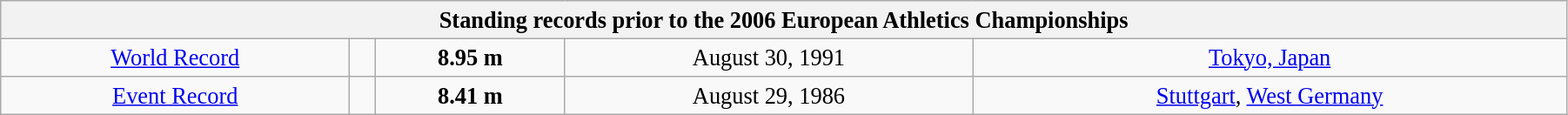<table class="wikitable" style=" text-align:center; font-size:110%;" width="95%">
<tr>
<th colspan="5">Standing records prior to the 2006 European Athletics Championships</th>
</tr>
<tr>
<td><a href='#'>World Record</a></td>
<td></td>
<td><strong>8.95 m </strong></td>
<td>August 30, 1991</td>
<td> <a href='#'>Tokyo, Japan</a></td>
</tr>
<tr>
<td><a href='#'>Event Record</a></td>
<td></td>
<td><strong>8.41 m </strong></td>
<td>August 29, 1986</td>
<td> <a href='#'>Stuttgart</a>, <a href='#'>West Germany</a></td>
</tr>
</table>
